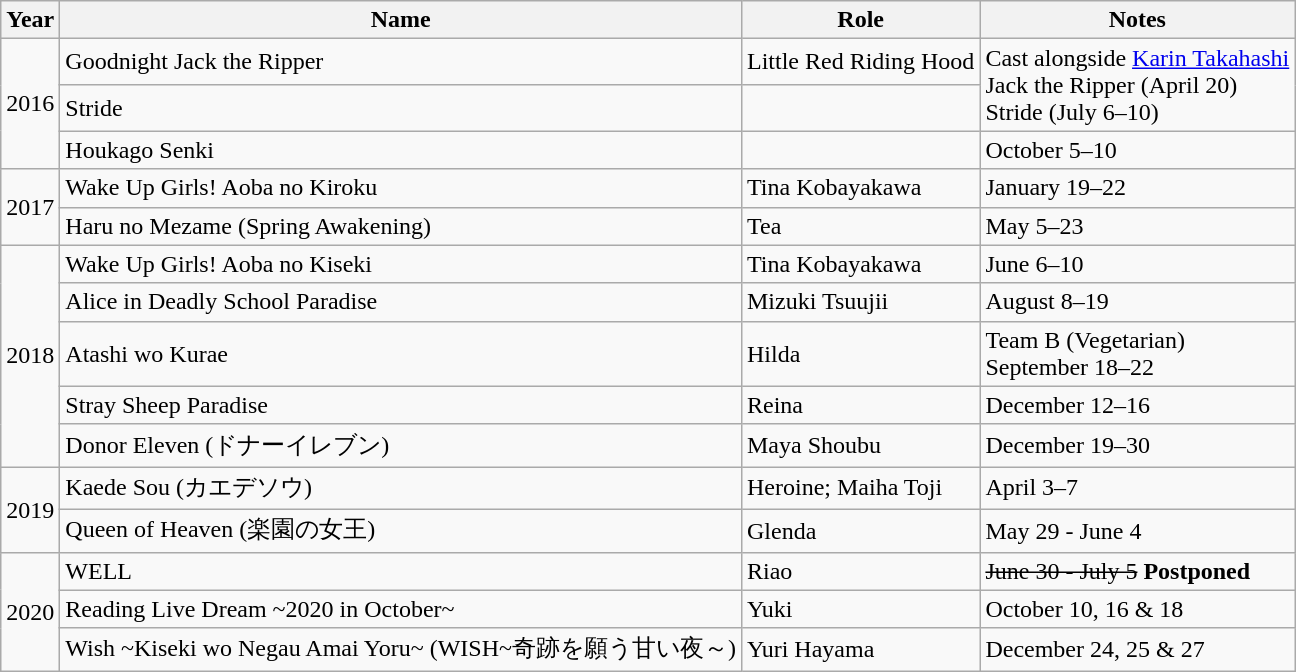<table class="wikitable">
<tr>
<th>Year</th>
<th>Name</th>
<th>Role</th>
<th>Notes</th>
</tr>
<tr>
<td rowspan="3">2016</td>
<td>Goodnight Jack the Ripper </td>
<td>Little Red Riding Hood</td>
<td rowspan="2">Cast alongside <a href='#'>Karin Takahashi</a><br>Jack the Ripper (April 20)<br>Stride (July 6–10)</td>
</tr>
<tr>
<td>Stride</td>
<td></td>
</tr>
<tr>
<td>Houkago Senki </td>
<td></td>
<td>October 5–10</td>
</tr>
<tr>
<td rowspan="2">2017</td>
<td>Wake Up Girls! Aoba no Kiroku </td>
<td>Tina Kobayakawa</td>
<td>January 19–22</td>
</tr>
<tr>
<td>Haru no Mezame (Spring Awakening)</td>
<td>Tea</td>
<td>May 5–23</td>
</tr>
<tr>
<td rowspan="5">2018</td>
<td>Wake Up Girls! Aoba no Kiseki </td>
<td>Tina Kobayakawa</td>
<td>June 6–10</td>
</tr>
<tr>
<td>Alice in Deadly School Paradise </td>
<td>Mizuki Tsuujii</td>
<td>August 8–19</td>
</tr>
<tr>
<td>Atashi wo Kurae </td>
<td>Hilda</td>
<td>Team B (Vegetarian)<br>September 18–22</td>
</tr>
<tr>
<td>Stray Sheep Paradise</td>
<td>Reina</td>
<td>December 12–16</td>
</tr>
<tr>
<td>Donor Eleven (ドナーイレブン)</td>
<td>Maya Shoubu</td>
<td>December 19–30</td>
</tr>
<tr>
<td rowspan="2">2019</td>
<td>Kaede Sou (カエデソウ)</td>
<td>Heroine; Maiha Toji</td>
<td>April 3–7</td>
</tr>
<tr>
<td>Queen of Heaven (楽園の女王)</td>
<td>Glenda</td>
<td>May 29 - June 4</td>
</tr>
<tr>
<td rowspan="3">2020</td>
<td>WELL</td>
<td>Riao</td>
<td><s>June 30 - July 5</s> <strong>Postponed</strong></td>
</tr>
<tr>
<td>Reading Live Dream ~2020 in October~</td>
<td>Yuki</td>
<td>October 10, 16 & 18</td>
</tr>
<tr>
<td>Wish ~Kiseki wo Negau Amai Yoru~ (WISH~奇跡を願う甘い夜～)</td>
<td>Yuri Hayama</td>
<td>December 24, 25 & 27</td>
</tr>
</table>
